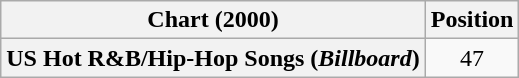<table class="wikitable plainrowheaders">
<tr>
<th>Chart (2000)</th>
<th>Position</th>
</tr>
<tr>
<th scope="row">US Hot R&B/Hip-Hop Songs (<em>Billboard</em>)</th>
<td align="center">47</td>
</tr>
</table>
